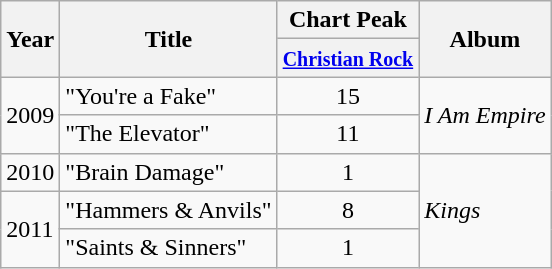<table class="wikitable">
<tr>
<th rowspan="2">Year</th>
<th rowspan="2">Title</th>
<th colspan="1">Chart Peak</th>
<th rowspan="2">Album</th>
</tr>
<tr>
<th><small><a href='#'>Christian Rock</a></small></th>
</tr>
<tr>
<td rowspan="2">2009</td>
<td>"You're a Fake"</td>
<td align="center">15</td>
<td rowspan="2"><em>I Am Empire</em></td>
</tr>
<tr>
<td>"The Elevator"</td>
<td align="center">11</td>
</tr>
<tr>
<td rowspan="1">2010</td>
<td>"Brain Damage"</td>
<td align="center">1</td>
<td rowspan="3"><em>Kings</em></td>
</tr>
<tr>
<td rowspan="2">2011</td>
<td>"Hammers & Anvils"</td>
<td align="center">8</td>
</tr>
<tr>
<td>"Saints & Sinners"</td>
<td align="center">1</td>
</tr>
</table>
